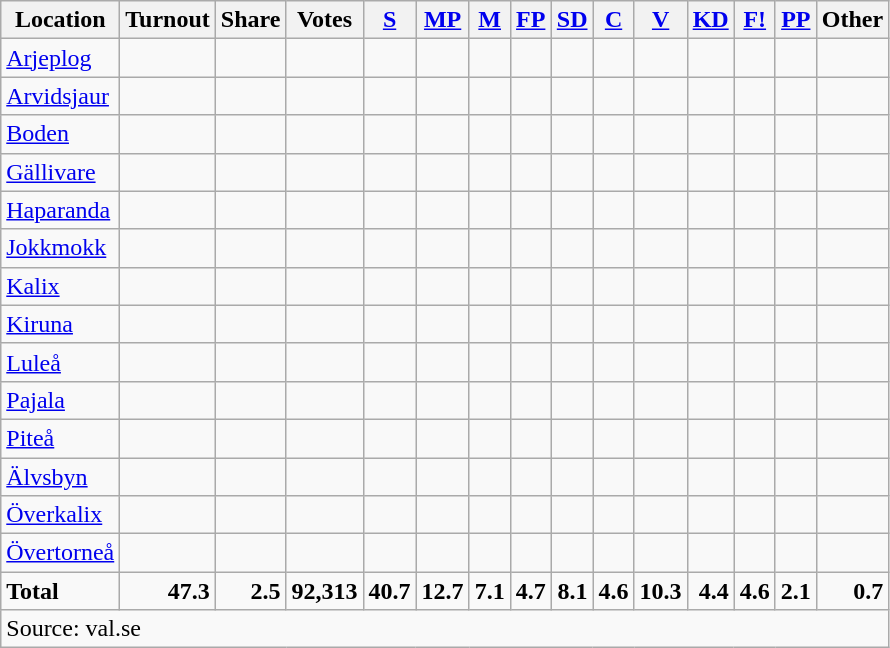<table class="wikitable sortable" style=text-align:right>
<tr>
<th>Location</th>
<th>Turnout</th>
<th>Share</th>
<th>Votes</th>
<th><a href='#'>S</a></th>
<th><a href='#'>MP</a></th>
<th><a href='#'>M</a></th>
<th><a href='#'>FP</a></th>
<th><a href='#'>SD</a></th>
<th><a href='#'>C</a></th>
<th><a href='#'>V</a></th>
<th><a href='#'>KD</a></th>
<th><a href='#'>F!</a></th>
<th><a href='#'>PP</a></th>
<th>Other</th>
</tr>
<tr>
<td align=left><a href='#'>Arjeplog</a></td>
<td></td>
<td></td>
<td></td>
<td></td>
<td></td>
<td></td>
<td></td>
<td></td>
<td></td>
<td></td>
<td></td>
<td></td>
<td></td>
<td></td>
</tr>
<tr>
<td align=left><a href='#'>Arvidsjaur</a></td>
<td></td>
<td></td>
<td></td>
<td></td>
<td></td>
<td></td>
<td></td>
<td></td>
<td></td>
<td></td>
<td></td>
<td></td>
<td></td>
<td></td>
</tr>
<tr>
<td align=left><a href='#'>Boden</a></td>
<td></td>
<td></td>
<td></td>
<td></td>
<td></td>
<td></td>
<td></td>
<td></td>
<td></td>
<td></td>
<td></td>
<td></td>
<td></td>
<td></td>
</tr>
<tr>
<td align=left><a href='#'>Gällivare</a></td>
<td></td>
<td></td>
<td></td>
<td></td>
<td></td>
<td></td>
<td></td>
<td></td>
<td></td>
<td></td>
<td></td>
<td></td>
<td></td>
<td></td>
</tr>
<tr>
<td align=left><a href='#'>Haparanda</a></td>
<td></td>
<td></td>
<td></td>
<td></td>
<td></td>
<td></td>
<td></td>
<td></td>
<td></td>
<td></td>
<td></td>
<td></td>
<td></td>
<td></td>
</tr>
<tr>
<td align=left><a href='#'>Jokkmokk</a></td>
<td></td>
<td></td>
<td></td>
<td></td>
<td></td>
<td></td>
<td></td>
<td></td>
<td></td>
<td></td>
<td></td>
<td></td>
<td></td>
<td></td>
</tr>
<tr>
<td align=left><a href='#'>Kalix</a></td>
<td></td>
<td></td>
<td></td>
<td></td>
<td></td>
<td></td>
<td></td>
<td></td>
<td></td>
<td></td>
<td></td>
<td></td>
<td></td>
<td></td>
</tr>
<tr>
<td align=left><a href='#'>Kiruna</a></td>
<td></td>
<td></td>
<td></td>
<td></td>
<td></td>
<td></td>
<td></td>
<td></td>
<td></td>
<td></td>
<td></td>
<td></td>
<td></td>
<td></td>
</tr>
<tr>
<td align=left><a href='#'>Luleå</a></td>
<td></td>
<td></td>
<td></td>
<td></td>
<td></td>
<td></td>
<td></td>
<td></td>
<td></td>
<td></td>
<td></td>
<td></td>
<td></td>
<td></td>
</tr>
<tr>
<td align=left><a href='#'>Pajala</a></td>
<td></td>
<td></td>
<td></td>
<td></td>
<td></td>
<td></td>
<td></td>
<td></td>
<td></td>
<td></td>
<td></td>
<td></td>
<td></td>
<td></td>
</tr>
<tr>
<td align=left><a href='#'>Piteå</a></td>
<td></td>
<td></td>
<td></td>
<td></td>
<td></td>
<td></td>
<td></td>
<td></td>
<td></td>
<td></td>
<td></td>
<td></td>
<td></td>
<td></td>
</tr>
<tr>
<td align=left><a href='#'>Älvsbyn</a></td>
<td></td>
<td></td>
<td></td>
<td></td>
<td></td>
<td></td>
<td></td>
<td></td>
<td></td>
<td></td>
<td></td>
<td></td>
<td></td>
<td></td>
</tr>
<tr>
<td align=left><a href='#'>Överkalix</a></td>
<td></td>
<td></td>
<td></td>
<td></td>
<td></td>
<td></td>
<td></td>
<td></td>
<td></td>
<td></td>
<td></td>
<td></td>
<td></td>
<td></td>
</tr>
<tr>
<td align=left><a href='#'>Övertorneå</a></td>
<td></td>
<td></td>
<td></td>
<td></td>
<td></td>
<td></td>
<td></td>
<td></td>
<td></td>
<td></td>
<td></td>
<td></td>
<td></td>
<td></td>
</tr>
<tr>
<td align=left><strong>Total</strong></td>
<td><strong>47.3</strong></td>
<td><strong>2.5</strong></td>
<td><strong>92,313</strong></td>
<td><strong>40.7</strong></td>
<td><strong>12.7</strong></td>
<td><strong>7.1</strong></td>
<td><strong>4.7</strong></td>
<td><strong>8.1</strong></td>
<td><strong>4.6</strong></td>
<td><strong>10.3</strong></td>
<td><strong>4.4</strong></td>
<td><strong>4.6</strong></td>
<td><strong>2.1</strong></td>
<td><strong>0.7</strong></td>
</tr>
<tr>
<td align=left colspan=15>Source: val.se </td>
</tr>
</table>
